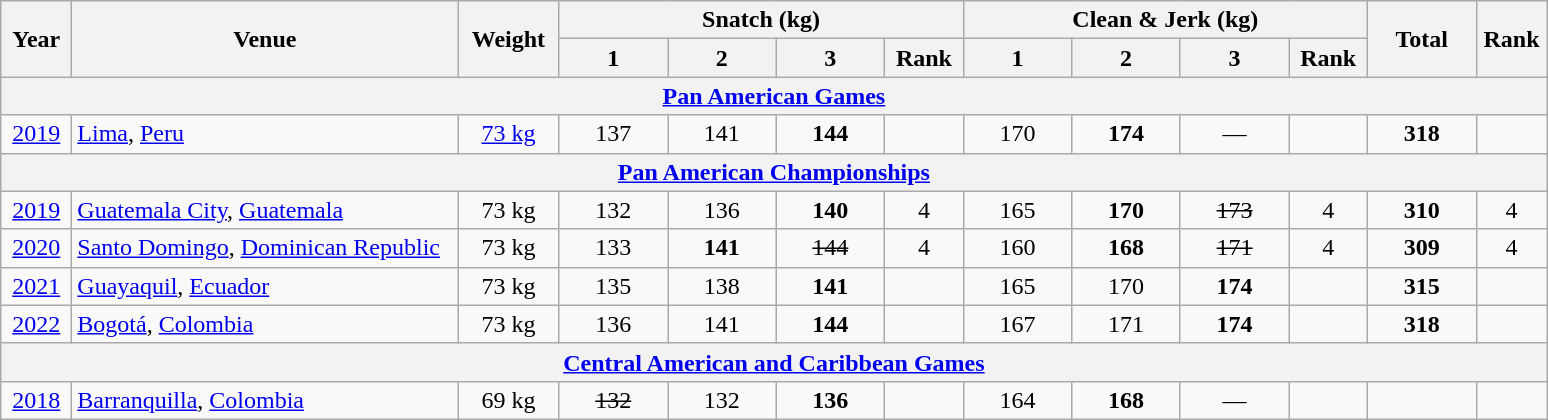<table class = "wikitable" style="text-align:center;">
<tr>
<th rowspan=2 width=40>Year</th>
<th rowspan=2 width=250>Venue</th>
<th rowspan=2 width=60>Weight</th>
<th colspan=4>Snatch (kg)</th>
<th colspan=4>Clean & Jerk (kg)</th>
<th rowspan=2 width=65>Total</th>
<th rowspan=2 width=40>Rank</th>
</tr>
<tr>
<th width=65>1</th>
<th width=65>2</th>
<th width=65>3</th>
<th width=45>Rank</th>
<th width=65>1</th>
<th width=65>2</th>
<th width=65>3</th>
<th width=45>Rank</th>
</tr>
<tr>
<th colspan=13><a href='#'>Pan American Games</a></th>
</tr>
<tr>
<td><a href='#'>2019</a></td>
<td align=left> <a href='#'>Lima</a>, <a href='#'>Peru</a></td>
<td><a href='#'>73 kg</a></td>
<td>137</td>
<td>141</td>
<td><strong>144</strong></td>
<td></td>
<td>170</td>
<td><strong>174</strong></td>
<td>—</td>
<td></td>
<td><strong>318</strong></td>
<td></td>
</tr>
<tr>
<th colspan=13><a href='#'>Pan American Championships</a></th>
</tr>
<tr>
<td><a href='#'>2019</a></td>
<td align=left> <a href='#'>Guatemala City</a>, <a href='#'>Guatemala</a></td>
<td>73 kg</td>
<td>132</td>
<td>136</td>
<td><strong>140</strong></td>
<td>4</td>
<td>165</td>
<td><strong>170</strong></td>
<td><s>173</s></td>
<td>4</td>
<td><strong>310</strong></td>
<td>4</td>
</tr>
<tr>
<td><a href='#'>2020</a></td>
<td align=left> <a href='#'>Santo Domingo</a>, <a href='#'>Dominican Republic</a></td>
<td>73 kg</td>
<td>133</td>
<td><strong>141</strong></td>
<td><s>144</s></td>
<td>4</td>
<td>160</td>
<td><strong>168</strong></td>
<td><s>171</s></td>
<td>4</td>
<td><strong>309</strong></td>
<td>4</td>
</tr>
<tr>
<td><a href='#'>2021</a></td>
<td align=left> <a href='#'>Guayaquil</a>, <a href='#'>Ecuador</a></td>
<td>73 kg</td>
<td>135</td>
<td>138</td>
<td><strong>141</strong></td>
<td></td>
<td>165</td>
<td>170</td>
<td><strong>174</strong></td>
<td></td>
<td><strong>315</strong></td>
<td></td>
</tr>
<tr>
<td><a href='#'>2022</a></td>
<td align=left> <a href='#'>Bogotá</a>, <a href='#'>Colombia</a></td>
<td>73 kg</td>
<td>136</td>
<td>141</td>
<td><strong>144</strong></td>
<td></td>
<td>167</td>
<td>171</td>
<td><strong>174</strong></td>
<td></td>
<td><strong>318</strong></td>
<td></td>
</tr>
<tr>
<th colspan=13><a href='#'>Central American and Caribbean Games</a></th>
</tr>
<tr>
<td><a href='#'>2018</a></td>
<td align=left> <a href='#'>Barranquilla</a>, <a href='#'>Colombia</a></td>
<td>69 kg</td>
<td><s>132</s></td>
<td>132</td>
<td><strong>136</strong></td>
<td></td>
<td>164</td>
<td><strong>168</strong></td>
<td>—</td>
<td></td>
<td></td>
<td></td>
</tr>
</table>
